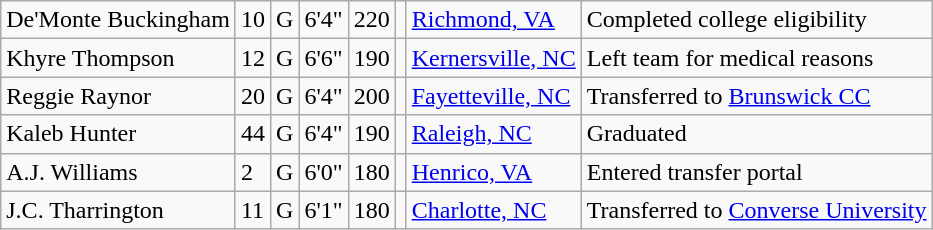<table class="wikitable sortable" border="1">
<tr>
<td>De'Monte Buckingham</td>
<td>10</td>
<td>G</td>
<td>6'4"</td>
<td>220</td>
<td></td>
<td><a href='#'>Richmond, VA</a></td>
<td>Completed college eligibility</td>
</tr>
<tr>
<td>Khyre Thompson</td>
<td>12</td>
<td>G</td>
<td>6'6"</td>
<td>190</td>
<td></td>
<td><a href='#'>Kernersville, NC</a></td>
<td>Left team for medical reasons</td>
</tr>
<tr>
<td>Reggie Raynor</td>
<td>20</td>
<td>G</td>
<td>6'4"</td>
<td>200</td>
<td></td>
<td><a href='#'>Fayetteville, NC</a></td>
<td>Transferred to <a href='#'>Brunswick CC</a></td>
</tr>
<tr>
<td>Kaleb Hunter</td>
<td>44</td>
<td>G</td>
<td>6'4"</td>
<td>190</td>
<td></td>
<td><a href='#'>Raleigh, NC</a></td>
<td>Graduated</td>
</tr>
<tr>
<td>A.J. Williams</td>
<td>2</td>
<td>G</td>
<td>6'0"</td>
<td>180</td>
<td></td>
<td><a href='#'>Henrico, VA</a></td>
<td>Entered transfer portal</td>
</tr>
<tr>
<td>J.C. Tharrington</td>
<td>11</td>
<td>G</td>
<td>6'1"</td>
<td>180</td>
<td></td>
<td><a href='#'>Charlotte, NC</a></td>
<td>Transferred to <a href='#'>Converse University</a></td>
</tr>
</table>
